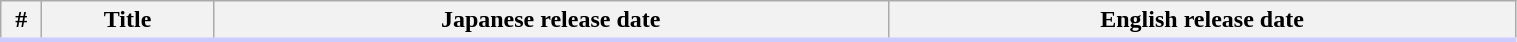<table class="wikitable" style="width:80%;">
<tr style="border-bottom: 3px solid #CCF">
<th width="20">#</th>
<th>Title</th>
<th>Japanese release date</th>
<th>English release date<br>

</th>
</tr>
</table>
